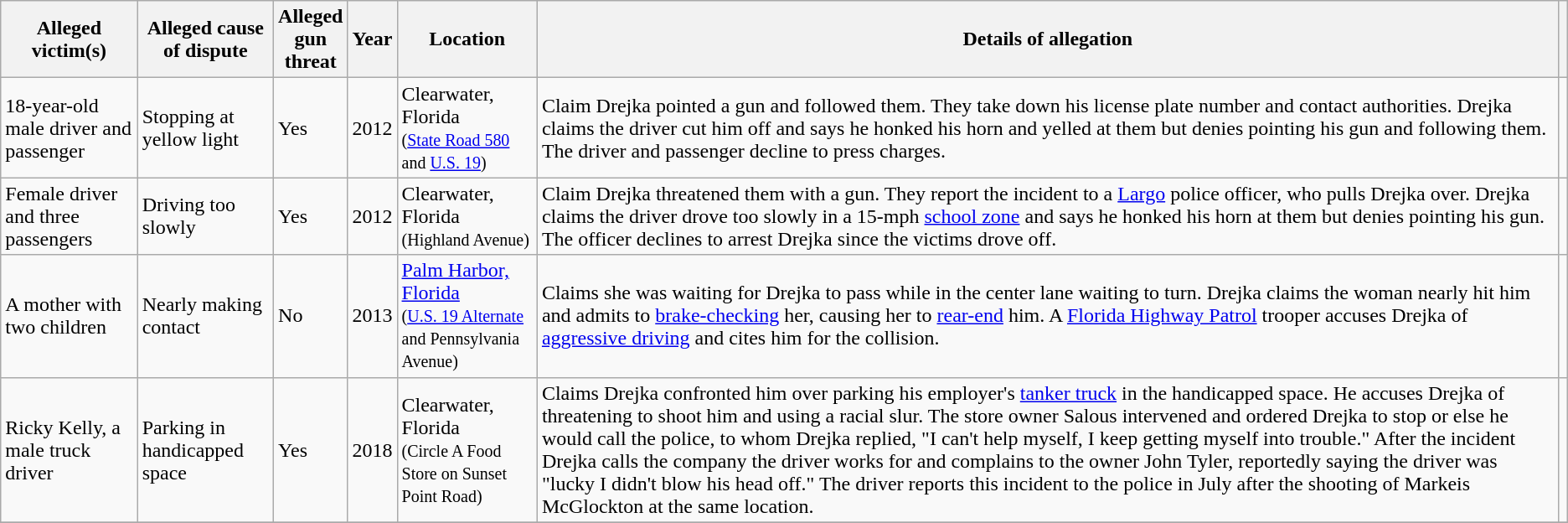<table class="wikitable sortable">
<tr>
<th>Alleged<br>victim(s)</th>
<th>Alleged cause of dispute</th>
<th>Alleged <br>gun<br>threat</th>
<th data-sort-type="number">Year</th>
<th>Location</th>
<th class="unsortable">Details of allegation</th>
<th class="unsortable"></th>
</tr>
<tr>
<td data-sort-value="Bowman">18-year-old male driver and passenger</td>
<td>Stopping at yellow light</td>
<td>Yes</td>
<td>2012</td>
<td>Clearwater, Florida<br><small>(<a href='#'>State Road 580</a> and <a href='#'>U.S. 19</a>)</small></td>
<td>Claim Drejka pointed a gun and followed them. They take down his license plate number and contact authorities. Drejka claims the driver cut him off and says he honked his horn and yelled at them but denies pointing his gun and following them. The driver and passenger decline to press charges.</td>
<td></td>
</tr>
<tr>
<td data-sort-value="Johnson">Female driver and three passengers</td>
<td>Driving too slowly</td>
<td>Yes</td>
<td data-sort-value=1984.1>2012</td>
<td>Clearwater, Florida<br><small>(Highland Avenue)</small></td>
<td>Claim Drejka threatened them with a gun. They report the incident to a <a href='#'>Largo</a> police officer, who pulls Drejka over. Drejka claims the driver drove too slowly in a 15-mph <a href='#'>school zone</a> and says he honked his horn at them but denies pointing his gun. The officer declines to arrest Drejka since the victims drove off.</td>
<td></td>
</tr>
<tr>
<td data-sort-value="Moritz">A mother with two children</td>
<td>Nearly making contact</td>
<td>No</td>
<td>2013</td>
<td><a href='#'>Palm Harbor, Florida</a><br><small>(<a href='#'>U.S. 19 Alternate</a> and Pennsylvania Avenue)</small></td>
<td>Claims she was waiting for Drejka to pass while in the center lane waiting to turn. Drejka claims the woman nearly hit him and admits to <a href='#'>brake-checking</a> her, causing her to <a href='#'>rear-end</a> him. A <a href='#'>Florida Highway Patrol</a> trooper accuses Drejka of <a href='#'>aggressive driving</a> and cites him for the collision.</td>
<td></td>
</tr>
<tr>
<td data-sort-value="Ruehli">Ricky Kelly, a male truck driver</td>
<td>Parking in handicapped space</td>
<td>Yes</td>
<td>2018</td>
<td>Clearwater, Florida<br><small>(Circle A Food Store on Sunset Point Road)</small></td>
<td>Claims Drejka confronted him over parking his employer's <a href='#'>tanker truck</a> in the handicapped space. He accuses Drejka of threatening to shoot him and using a racial slur. The store owner Salous intervened and ordered Drejka to stop or else he would call the police, to whom Drejka replied, "I can't help myself, I keep getting myself into trouble." After the incident Drejka calls the company the driver works for and complains to the owner John Tyler, reportedly saying the driver was "lucky I didn't blow his head off." The driver reports this incident to the police in July after the shooting of Markeis McGlockton at the same location.</td>
<td></td>
</tr>
<tr>
</tr>
</table>
